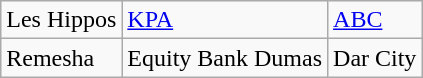<table class="wikitable">
<tr>
<td> Les Hippos</td>
<td> <a href='#'>KPA</a></td>
<td> <a href='#'>ABC</a></td>
</tr>
<tr>
<td> Remesha</td>
<td> Equity Bank Dumas</td>
<td> Dar City</td>
</tr>
</table>
